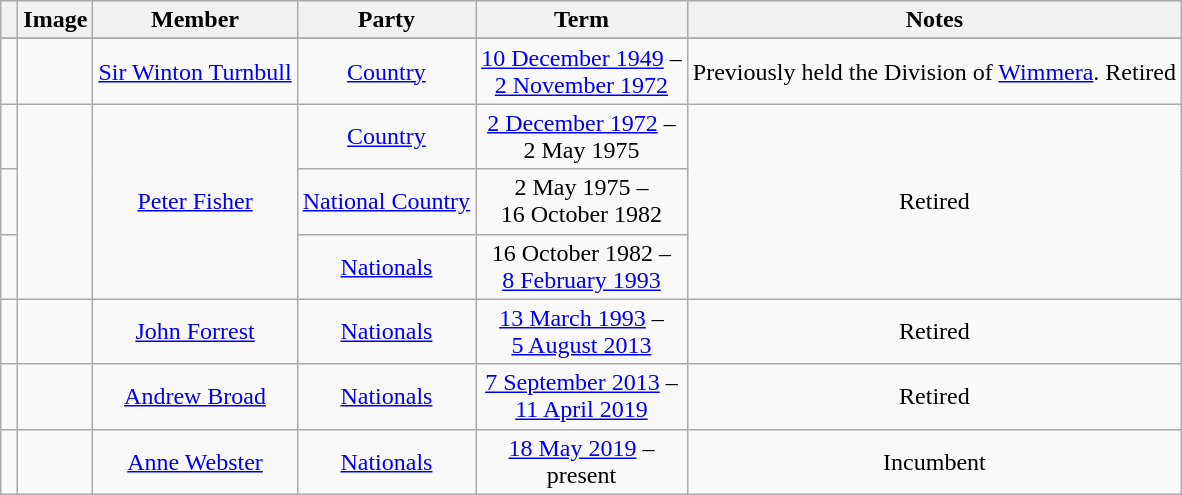<table class=wikitable style="text-align:center">
<tr>
<th></th>
<th>Image</th>
<th>Member</th>
<th>Party</th>
<th>Term</th>
<th>Notes</th>
</tr>
<tr>
</tr>
<tr>
<td> </td>
<td></td>
<td><a href='#'>Sir Winton Turnbull</a><br></td>
<td><a href='#'>Country</a></td>
<td nowrap><a href='#'>10 December 1949</a> –<br><a href='#'>2 November 1972</a></td>
<td>Previously held the Division of <a href='#'>Wimmera</a>. Retired</td>
</tr>
<tr>
<td> </td>
<td rowspan=3></td>
<td rowspan=3><a href='#'>Peter Fisher</a><br></td>
<td><a href='#'>Country</a></td>
<td nowrap><a href='#'>2 December 1972</a> –<br>2 May 1975</td>
<td rowspan=3>Retired</td>
</tr>
<tr>
<td> </td>
<td><a href='#'>National Country</a></td>
<td nowrap>2 May 1975 –<br>16 October 1982</td>
</tr>
<tr>
<td> </td>
<td><a href='#'>Nationals</a></td>
<td nowrap>16 October 1982 –<br><a href='#'>8 February 1993</a></td>
</tr>
<tr>
<td> </td>
<td></td>
<td><a href='#'>John Forrest</a><br></td>
<td><a href='#'>Nationals</a></td>
<td nowrap><a href='#'>13 March 1993</a> –<br><a href='#'>5 August 2013</a></td>
<td>Retired</td>
</tr>
<tr>
<td> </td>
<td></td>
<td><a href='#'>Andrew Broad</a><br></td>
<td><a href='#'>Nationals</a></td>
<td nowrap><a href='#'>7 September 2013</a> –<br><a href='#'>11 April 2019</a></td>
<td>Retired</td>
</tr>
<tr>
<td> </td>
<td></td>
<td><a href='#'>Anne Webster</a><br></td>
<td><a href='#'>Nationals</a></td>
<td nowrap><a href='#'>18 May 2019</a> –<br>present</td>
<td>Incumbent</td>
</tr>
</table>
